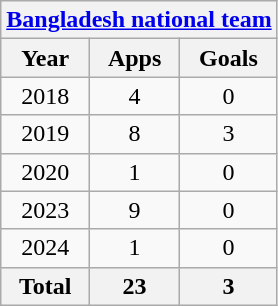<table class=wikitable style=text-align:center>
<tr>
<th colspan=3><a href='#'>Bangladesh national team</a></th>
</tr>
<tr>
<th>Year</th>
<th>Apps</th>
<th>Goals</th>
</tr>
<tr>
<td>2018</td>
<td>4</td>
<td>0</td>
</tr>
<tr>
<td>2019</td>
<td>8</td>
<td>3</td>
</tr>
<tr>
<td>2020</td>
<td>1</td>
<td>0</td>
</tr>
<tr>
<td>2023</td>
<td>9</td>
<td>0</td>
</tr>
<tr>
<td>2024</td>
<td>1</td>
<td>0</td>
</tr>
<tr>
<th colspan=1>Total</th>
<th>23</th>
<th>3</th>
</tr>
</table>
